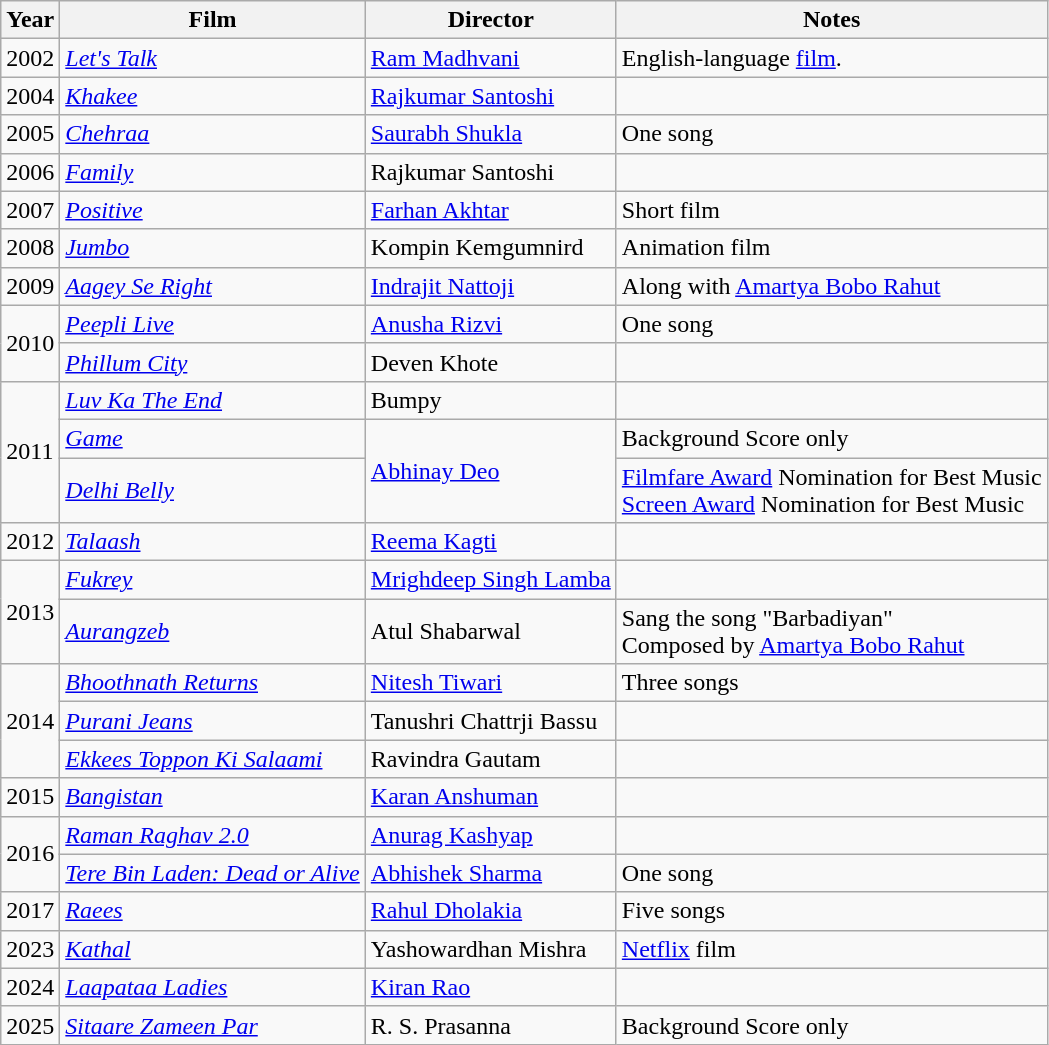<table class="wikitable">
<tr>
<th>Year</th>
<th>Film</th>
<th>Director</th>
<th>Notes</th>
</tr>
<tr>
<td>2002</td>
<td><em><a href='#'>Let's Talk</a></em></td>
<td><a href='#'>Ram Madhvani</a></td>
<td>English-language <a href='#'>film</a>.</td>
</tr>
<tr>
<td>2004</td>
<td><em><a href='#'>Khakee</a></em></td>
<td><a href='#'>Rajkumar Santoshi</a></td>
<td></td>
</tr>
<tr>
<td>2005</td>
<td><em><a href='#'>Chehraa</a></em></td>
<td><a href='#'>Saurabh Shukla</a></td>
<td>One song</td>
</tr>
<tr>
<td>2006</td>
<td><em><a href='#'>Family</a></em></td>
<td>Rajkumar Santoshi</td>
<td></td>
</tr>
<tr>
<td>2007</td>
<td><em><a href='#'>Positive</a></em></td>
<td><a href='#'>Farhan Akhtar</a></td>
<td>Short film</td>
</tr>
<tr>
<td>2008</td>
<td><em><a href='#'>Jumbo</a></em></td>
<td>Kompin Kemgumnird</td>
<td>Animation film</td>
</tr>
<tr>
<td>2009</td>
<td><em><a href='#'>Aagey Se Right</a></em></td>
<td><a href='#'>Indrajit Nattoji</a></td>
<td>Along with <a href='#'>Amartya Bobo Rahut</a></td>
</tr>
<tr>
<td rowspan="2">2010</td>
<td><em><a href='#'>Peepli Live</a></em></td>
<td><a href='#'>Anusha Rizvi</a></td>
<td>One song</td>
</tr>
<tr>
<td><em><a href='#'>Phillum City</a></em></td>
<td>Deven Khote</td>
<td></td>
</tr>
<tr>
<td rowspan="3">2011</td>
<td><em><a href='#'>Luv Ka The End</a></em></td>
<td>Bumpy</td>
<td></td>
</tr>
<tr>
<td><em><a href='#'>Game</a></em></td>
<td rowspan=2><a href='#'>Abhinay Deo</a></td>
<td>Background Score only</td>
</tr>
<tr>
<td><em><a href='#'>Delhi Belly</a></em></td>
<td><a href='#'>Filmfare Award</a> Nomination for Best Music<br><a href='#'>Screen Award</a> Nomination for Best Music</td>
</tr>
<tr>
<td>2012</td>
<td><em><a href='#'>Talaash</a></em></td>
<td><a href='#'>Reema Kagti</a></td>
<td></td>
</tr>
<tr>
<td rowspan="2">2013</td>
<td><em><a href='#'>Fukrey</a></em></td>
<td><a href='#'>Mrighdeep Singh Lamba</a></td>
<td></td>
</tr>
<tr>
<td><em><a href='#'>Aurangzeb</a></em></td>
<td>Atul Shabarwal</td>
<td>Sang the song "Barbadiyan"<br>Composed by <a href='#'>Amartya Bobo Rahut</a></td>
</tr>
<tr>
<td rowspan="3">2014</td>
<td><em><a href='#'>Bhoothnath Returns</a></em></td>
<td><a href='#'>Nitesh Tiwari</a></td>
<td>Three songs</td>
</tr>
<tr>
<td><em><a href='#'>Purani Jeans</a></em></td>
<td>Tanushri Chattrji Bassu</td>
<td></td>
</tr>
<tr>
<td><em><a href='#'>Ekkees Toppon Ki Salaami</a></em></td>
<td>Ravindra Gautam</td>
<td></td>
</tr>
<tr>
<td>2015</td>
<td><em><a href='#'>Bangistan</a></em></td>
<td><a href='#'>Karan Anshuman</a></td>
<td></td>
</tr>
<tr>
<td rowspan=2>2016</td>
<td><em><a href='#'>Raman Raghav 2.0</a></em></td>
<td><a href='#'>Anurag Kashyap</a></td>
<td></td>
</tr>
<tr>
<td><em><a href='#'>Tere Bin Laden: Dead or Alive</a></em></td>
<td><a href='#'>Abhishek Sharma</a></td>
<td>One song</td>
</tr>
<tr>
<td>2017</td>
<td><em><a href='#'>Raees</a></em></td>
<td><a href='#'>Rahul Dholakia</a></td>
<td>Five songs</td>
</tr>
<tr>
<td>2023</td>
<td><em><a href='#'>Kathal</a></em></td>
<td>Yashowardhan Mishra</td>
<td><a href='#'>Netflix</a> film</td>
</tr>
<tr>
<td>2024</td>
<td><em><a href='#'>Laapataa Ladies</a></em></td>
<td><a href='#'>Kiran Rao</a></td>
<td></td>
</tr>
<tr>
<td>2025</td>
<td><em><a href='#'>Sitaare Zameen Par</a></em></td>
<td>R. S. Prasanna</td>
<td>Background Score only</td>
</tr>
</table>
